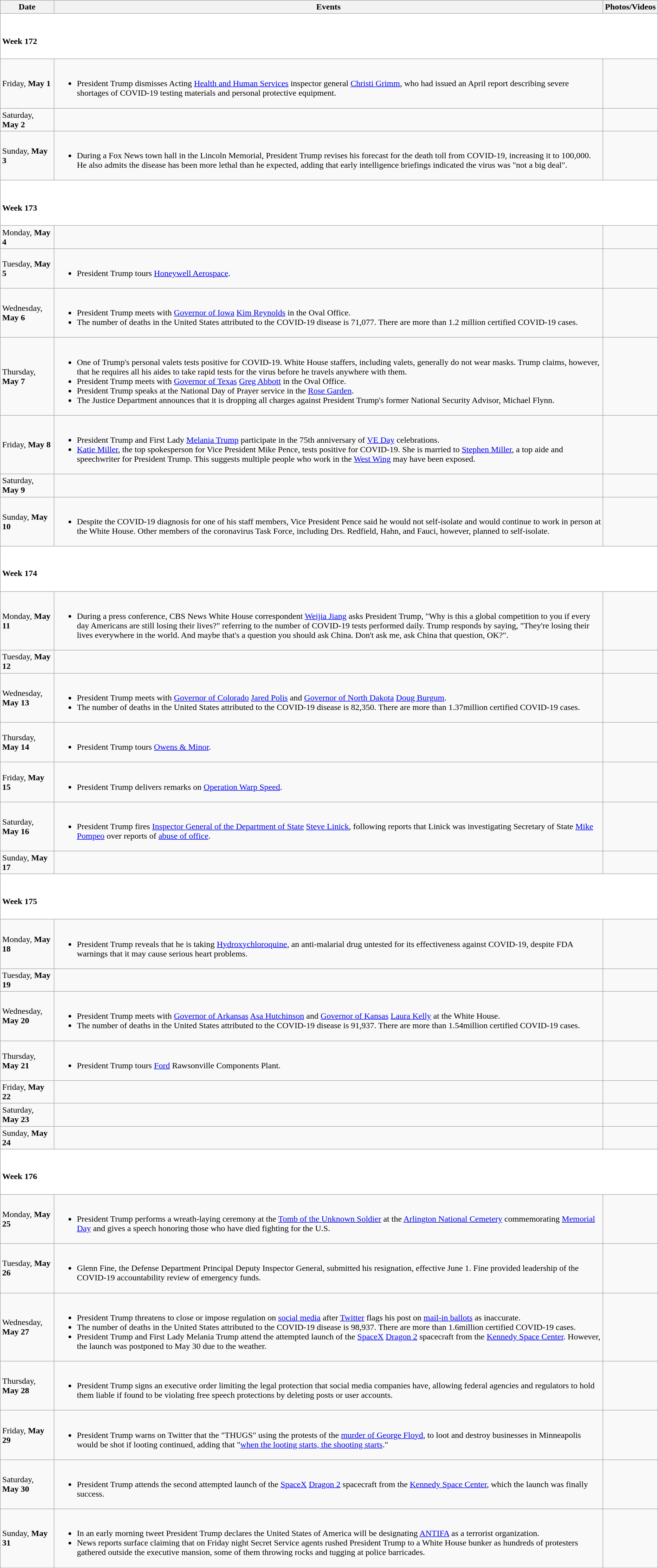<table class="wikitable">
<tr>
<th>Date</th>
<th>Events</th>
<th>Photos/Videos</th>
</tr>
<tr style="background:white;">
<td colspan="3"><br><h4>Week 172</h4></td>
</tr>
<tr>
<td>Friday, <strong>May 1</strong></td>
<td><br><ul><li>President Trump dismisses Acting <a href='#'>Health and Human Services</a> inspector general <a href='#'>Christi Grimm</a>, who had issued an April report describing severe shortages of COVID-19 testing materials and personal protective equipment.</li></ul></td>
<td></td>
</tr>
<tr>
<td>Saturday, <strong>May 2</strong></td>
<td></td>
<td></td>
</tr>
<tr>
<td>Sunday, <strong>May 3</strong></td>
<td><br><ul><li>During a Fox News town hall in the Lincoln Memorial, President Trump revises his forecast for the death toll from COVID-19, increasing it to 100,000. He also admits the disease has been more lethal than he expected, adding that early intelligence briefings indicated the virus was "not a big deal".</li></ul></td>
<td></td>
</tr>
<tr style="background:white;">
<td colspan="3"><br><h4>Week 173</h4></td>
</tr>
<tr>
<td>Monday, <strong>May 4</strong></td>
<td></td>
<td></td>
</tr>
<tr>
<td>Tuesday, <strong>May 5</strong></td>
<td><br><ul><li>President Trump tours <a href='#'>Honeywell Aerospace</a>.</li></ul></td>
<td></td>
</tr>
<tr>
<td>Wednesday, <strong>May 6</strong></td>
<td><br><ul><li>President Trump meets with <a href='#'>Governor of Iowa</a> <a href='#'>Kim Reynolds</a> in the Oval Office.</li><li>The number of deaths in the United States attributed to the COVID-19 disease is 71,077. There are more than 1.2 million certified COVID-19 cases.</li></ul></td>
<td></td>
</tr>
<tr>
<td>Thursday, <strong>May 7</strong></td>
<td><br><ul><li>One of Trump's personal valets tests positive for COVID-19. White House staffers, including valets, generally do not wear masks. Trump claims, however, that he requires all his aides to take rapid tests for the virus before he travels anywhere with them.</li><li>President Trump meets with <a href='#'>Governor of Texas</a> <a href='#'>Greg Abbott</a> in the Oval Office.</li><li>President Trump speaks at the National Day of Prayer service in the <a href='#'>Rose Garden</a>.</li><li>The Justice Department announces that it is dropping all charges against President Trump's former National Security Advisor, Michael Flynn.</li></ul></td>
<td></td>
</tr>
<tr>
<td>Friday, <strong>May 8</strong></td>
<td><br><ul><li>President Trump and First Lady <a href='#'>Melania Trump</a> participate in the 75th anniversary of <a href='#'>VE Day</a> celebrations.</li><li><a href='#'>Katie Miller</a>, the top spokesperson for Vice President Mike Pence, tests positive for COVID-19. She is married to <a href='#'>Stephen Miller</a>, a top aide and speechwriter for President Trump. This suggests multiple people who work in the <a href='#'>West Wing</a> may have been exposed.</li></ul></td>
<td></td>
</tr>
<tr>
<td>Saturday, <strong>May 9</strong></td>
<td></td>
<td></td>
</tr>
<tr>
<td>Sunday, <strong>May 10</strong></td>
<td><br><ul><li>Despite the COVID-19 diagnosis for one of his staff members, Vice President Pence said he would not self-isolate and would continue to work in person at the White House. Other members of the coronavirus Task Force, including Drs. Redfield, Hahn, and Fauci, however, planned to self-isolate.</li></ul></td>
<td></td>
</tr>
<tr style="background:white;">
<td colspan="3"><br><h4>Week 174</h4></td>
</tr>
<tr>
<td>Monday, <strong>May 11</strong></td>
<td><br><ul><li>During a press conference, CBS News White House correspondent <a href='#'>Weijia Jiang</a> asks President Trump, "Why is this a global competition to you if every day Americans are still losing their lives?" referring to the number of COVID-19 tests performed daily. Trump responds by saying, "They're losing their lives everywhere in the world. And maybe that's a question you should ask China. Don't ask me, ask China that question, OK?".</li></ul></td>
<td></td>
</tr>
<tr>
<td>Tuesday, <strong>May 12</strong></td>
<td></td>
<td></td>
</tr>
<tr>
<td>Wednesday, <strong>May 13</strong></td>
<td><br><ul><li>President Trump meets with <a href='#'>Governor of Colorado</a> <a href='#'>Jared Polis</a> and <a href='#'>Governor of North Dakota</a> <a href='#'>Doug Burgum</a>.</li><li>The number of deaths in the United States attributed to the COVID-19 disease is 82,350. There are more than 1.37million certified COVID-19 cases.</li></ul></td>
<td></td>
</tr>
<tr>
<td>Thursday, <strong>May 14</strong></td>
<td><br><ul><li>President Trump tours <a href='#'>Owens & Minor</a>.</li></ul></td>
<td></td>
</tr>
<tr>
<td>Friday, <strong>May 15</strong></td>
<td><br><ul><li>President Trump delivers remarks on <a href='#'>Operation Warp Speed</a>.</li></ul></td>
<td></td>
</tr>
<tr>
<td>Saturday, <strong>May 16</strong></td>
<td><br><ul><li>President Trump fires <a href='#'>Inspector General of the Department of State</a> <a href='#'>Steve Linick</a>, following reports that Linick was investigating Secretary of State <a href='#'>Mike Pompeo</a> over reports of <a href='#'>abuse of office</a>.</li></ul></td>
<td></td>
</tr>
<tr>
<td>Sunday, <strong>May 17</strong></td>
<td></td>
<td></td>
</tr>
<tr style="background:white;">
<td colspan="3"><br><h4>Week 175</h4></td>
</tr>
<tr>
<td>Monday, <strong>May 18</strong></td>
<td><br><ul><li>President Trump reveals that he is taking <a href='#'>Hydroxychloroquine</a>, an anti-malarial drug untested for its effectiveness against COVID-19, despite FDA warnings that it may cause serious heart problems.</li></ul></td>
<td></td>
</tr>
<tr>
<td>Tuesday, <strong>May 19</strong></td>
<td></td>
<td></td>
</tr>
<tr>
<td>Wednesday, <strong>May 20</strong></td>
<td><br><ul><li>President Trump meets with <a href='#'>Governor of Arkansas</a> <a href='#'>Asa Hutchinson</a> and <a href='#'>Governor of Kansas</a> <a href='#'>Laura Kelly</a> at the White House.</li><li>The number of deaths in the United States attributed to the COVID-19 disease is 91,937. There are more than 1.54million certified COVID-19 cases.</li></ul></td>
<td></td>
</tr>
<tr>
<td>Thursday, <strong>May 21</strong></td>
<td><br><ul><li>President Trump tours <a href='#'>Ford</a> Rawsonville Components Plant.</li></ul></td>
<td></td>
</tr>
<tr>
<td>Friday, <strong>May 22</strong></td>
<td></td>
<td></td>
</tr>
<tr>
<td>Saturday, <strong>May 23</strong></td>
<td></td>
<td></td>
</tr>
<tr>
<td>Sunday, <strong>May 24</strong></td>
<td></td>
<td></td>
</tr>
<tr style="background:white;">
<td colspan="3"><br><h4>Week 176</h4></td>
</tr>
<tr>
<td>Monday, <strong>May 25</strong></td>
<td><br><ul><li>President Trump performs a wreath-laying ceremony at the <a href='#'>Tomb of the Unknown Soldier</a> at the <a href='#'>Arlington National Cemetery</a> commemorating <a href='#'>Memorial Day</a> and gives a speech honoring those who have died fighting for the U.S.</li></ul></td>
<td></td>
</tr>
<tr>
<td>Tuesday, <strong>May 26</strong></td>
<td><br><ul><li>Glenn Fine, the Defense Department Principal Deputy Inspector General, submitted his resignation, effective June 1. Fine provided leadership of the COVID-19 accountability review of emergency funds.</li></ul></td>
<td></td>
</tr>
<tr>
<td>Wednesday, <strong>May 27</strong></td>
<td><br><ul><li>President Trump threatens to close or impose regulation on <a href='#'>social media</a> after <a href='#'>Twitter</a> flags his post on <a href='#'>mail-in ballots</a> as inaccurate.</li><li>The number of deaths in the United States attributed to the COVID-19 disease is 98,937. There are more than 1.6million certified COVID-19 cases.</li><li>President Trump and First Lady Melania Trump attend the attempted launch of the <a href='#'>SpaceX</a> <a href='#'>Dragon 2</a> spacecraft from the <a href='#'>Kennedy Space Center</a>. However, the launch was postponed to May 30 due to the weather.</li></ul></td>
<td></td>
</tr>
<tr>
<td>Thursday, <strong>May 28</strong></td>
<td><br><ul><li>President Trump signs an executive order limiting the legal protection that social media companies have, allowing federal agencies and regulators to hold them liable if found to be violating free speech protections by deleting posts or user accounts.</li></ul></td>
<td></td>
</tr>
<tr>
<td>Friday, <strong>May 29</strong></td>
<td><br><ul><li>President Trump warns on Twitter that the "THUGS" using the protests of the <a href='#'>murder of George Floyd</a>, to loot and destroy businesses in Minneapolis would be shot if looting continued, adding that "<a href='#'>when the looting starts, the shooting starts</a>."</li></ul></td>
<td></td>
</tr>
<tr>
<td>Saturday, <strong>May 30</strong></td>
<td><br><ul><li>President Trump attends the second attempted launch of the <a href='#'>SpaceX</a> <a href='#'>Dragon 2</a> spacecraft from the <a href='#'>Kennedy Space Center</a>, which the launch was finally success.</li></ul></td>
<td></td>
</tr>
<tr>
<td>Sunday, <strong>May 31</strong></td>
<td><br><ul><li>In an early morning tweet President Trump declares the United States of America will be designating <a href='#'>ANTIFA</a> as a terrorist organization.</li><li>News reports surface claiming that on Friday night Secret Service agents rushed President Trump to a White House bunker as hundreds of protesters gathered outside the executive mansion, some of them throwing rocks and tugging at police barricades.</li></ul></td>
<td></td>
</tr>
</table>
